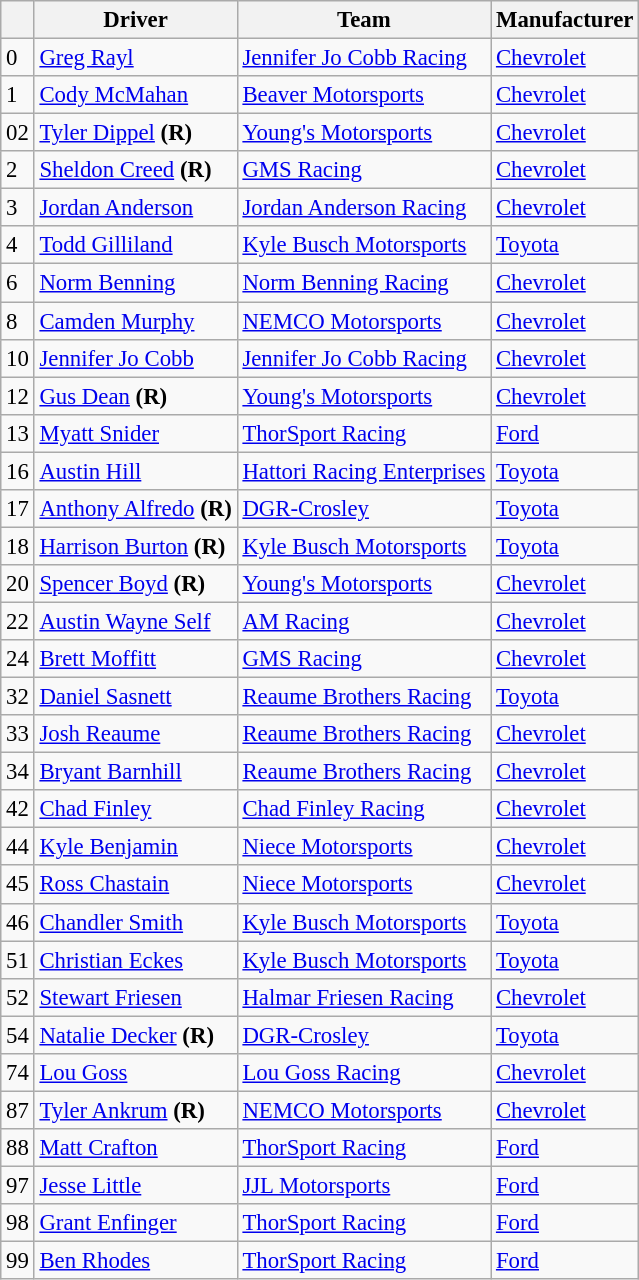<table class="wikitable" style="font-size:95%">
<tr>
<th></th>
<th>Driver</th>
<th>Team</th>
<th>Manufacturer</th>
</tr>
<tr>
<td>0</td>
<td><a href='#'>Greg Rayl</a></td>
<td><a href='#'>Jennifer Jo Cobb Racing</a></td>
<td><a href='#'>Chevrolet</a></td>
</tr>
<tr>
<td>1</td>
<td><a href='#'>Cody McMahan</a></td>
<td><a href='#'>Beaver Motorsports</a></td>
<td><a href='#'>Chevrolet</a></td>
</tr>
<tr>
<td>02</td>
<td><a href='#'>Tyler Dippel</a> <strong>(R)</strong></td>
<td><a href='#'>Young's Motorsports</a></td>
<td><a href='#'>Chevrolet</a></td>
</tr>
<tr>
<td>2</td>
<td><a href='#'>Sheldon Creed</a> <strong>(R)</strong></td>
<td><a href='#'>GMS Racing</a></td>
<td><a href='#'>Chevrolet</a></td>
</tr>
<tr>
<td>3</td>
<td><a href='#'>Jordan Anderson</a></td>
<td><a href='#'>Jordan Anderson Racing</a></td>
<td><a href='#'>Chevrolet</a></td>
</tr>
<tr>
<td>4</td>
<td><a href='#'>Todd Gilliland</a></td>
<td><a href='#'>Kyle Busch Motorsports</a></td>
<td><a href='#'>Toyota</a></td>
</tr>
<tr>
<td>6</td>
<td><a href='#'>Norm Benning</a></td>
<td><a href='#'>Norm Benning Racing</a></td>
<td><a href='#'>Chevrolet</a></td>
</tr>
<tr>
<td>8</td>
<td><a href='#'>Camden Murphy</a></td>
<td><a href='#'>NEMCO Motorsports</a></td>
<td><a href='#'>Chevrolet</a></td>
</tr>
<tr>
<td>10</td>
<td><a href='#'>Jennifer Jo Cobb</a></td>
<td><a href='#'>Jennifer Jo Cobb Racing</a></td>
<td><a href='#'>Chevrolet</a></td>
</tr>
<tr>
<td>12</td>
<td><a href='#'>Gus Dean</a> <strong>(R)</strong></td>
<td><a href='#'>Young's Motorsports</a></td>
<td><a href='#'>Chevrolet</a></td>
</tr>
<tr>
<td>13</td>
<td><a href='#'>Myatt Snider</a></td>
<td><a href='#'>ThorSport Racing</a></td>
<td><a href='#'>Ford</a></td>
</tr>
<tr>
<td>16</td>
<td><a href='#'>Austin Hill</a></td>
<td><a href='#'>Hattori Racing Enterprises</a></td>
<td><a href='#'>Toyota</a></td>
</tr>
<tr>
<td>17</td>
<td><a href='#'>Anthony Alfredo</a> <strong>(R)</strong></td>
<td><a href='#'>DGR-Crosley</a></td>
<td><a href='#'>Toyota</a></td>
</tr>
<tr>
<td>18</td>
<td><a href='#'>Harrison Burton</a> <strong>(R)</strong></td>
<td><a href='#'>Kyle Busch Motorsports</a></td>
<td><a href='#'>Toyota</a></td>
</tr>
<tr>
<td>20</td>
<td><a href='#'>Spencer Boyd</a> <strong>(R)</strong></td>
<td><a href='#'>Young's Motorsports</a></td>
<td><a href='#'>Chevrolet</a></td>
</tr>
<tr>
<td>22</td>
<td><a href='#'>Austin Wayne Self</a></td>
<td><a href='#'>AM Racing</a></td>
<td><a href='#'>Chevrolet</a></td>
</tr>
<tr>
<td>24</td>
<td><a href='#'>Brett Moffitt</a></td>
<td><a href='#'>GMS Racing</a></td>
<td><a href='#'>Chevrolet</a></td>
</tr>
<tr>
<td>32</td>
<td><a href='#'>Daniel Sasnett</a></td>
<td><a href='#'>Reaume Brothers Racing</a></td>
<td><a href='#'>Toyota</a></td>
</tr>
<tr>
<td>33</td>
<td><a href='#'>Josh Reaume</a></td>
<td><a href='#'>Reaume Brothers Racing</a></td>
<td><a href='#'>Chevrolet</a></td>
</tr>
<tr>
<td>34</td>
<td><a href='#'>Bryant Barnhill</a></td>
<td><a href='#'>Reaume Brothers Racing</a></td>
<td><a href='#'>Chevrolet</a></td>
</tr>
<tr>
<td>42</td>
<td><a href='#'>Chad Finley</a></td>
<td><a href='#'>Chad Finley Racing</a></td>
<td><a href='#'>Chevrolet</a></td>
</tr>
<tr>
<td>44</td>
<td><a href='#'>Kyle Benjamin</a></td>
<td><a href='#'>Niece Motorsports</a></td>
<td><a href='#'>Chevrolet</a></td>
</tr>
<tr>
<td>45</td>
<td><a href='#'>Ross Chastain</a></td>
<td><a href='#'>Niece Motorsports</a></td>
<td><a href='#'>Chevrolet</a></td>
</tr>
<tr>
<td>46</td>
<td><a href='#'>Chandler Smith</a></td>
<td><a href='#'>Kyle Busch Motorsports</a></td>
<td><a href='#'>Toyota</a></td>
</tr>
<tr>
<td>51</td>
<td><a href='#'>Christian Eckes</a></td>
<td><a href='#'>Kyle Busch Motorsports</a></td>
<td><a href='#'>Toyota</a></td>
</tr>
<tr>
<td>52</td>
<td><a href='#'>Stewart Friesen</a></td>
<td><a href='#'>Halmar Friesen Racing</a></td>
<td><a href='#'>Chevrolet</a></td>
</tr>
<tr>
<td>54</td>
<td><a href='#'>Natalie Decker</a> <strong>(R)</strong></td>
<td><a href='#'>DGR-Crosley</a></td>
<td><a href='#'>Toyota</a></td>
</tr>
<tr>
<td>74</td>
<td><a href='#'>Lou Goss</a></td>
<td><a href='#'>Lou Goss Racing</a></td>
<td><a href='#'>Chevrolet</a></td>
</tr>
<tr>
<td>87</td>
<td><a href='#'>Tyler Ankrum</a> <strong>(R)</strong></td>
<td><a href='#'>NEMCO Motorsports</a></td>
<td><a href='#'>Chevrolet</a></td>
</tr>
<tr>
<td>88</td>
<td><a href='#'>Matt Crafton</a></td>
<td><a href='#'>ThorSport Racing</a></td>
<td><a href='#'>Ford</a></td>
</tr>
<tr>
<td>97</td>
<td><a href='#'>Jesse Little</a></td>
<td><a href='#'>JJL Motorsports</a></td>
<td><a href='#'>Ford</a></td>
</tr>
<tr>
<td>98</td>
<td><a href='#'>Grant Enfinger</a></td>
<td><a href='#'>ThorSport Racing</a></td>
<td><a href='#'>Ford</a></td>
</tr>
<tr>
<td>99</td>
<td><a href='#'>Ben Rhodes</a></td>
<td><a href='#'>ThorSport Racing</a></td>
<td><a href='#'>Ford</a></td>
</tr>
</table>
